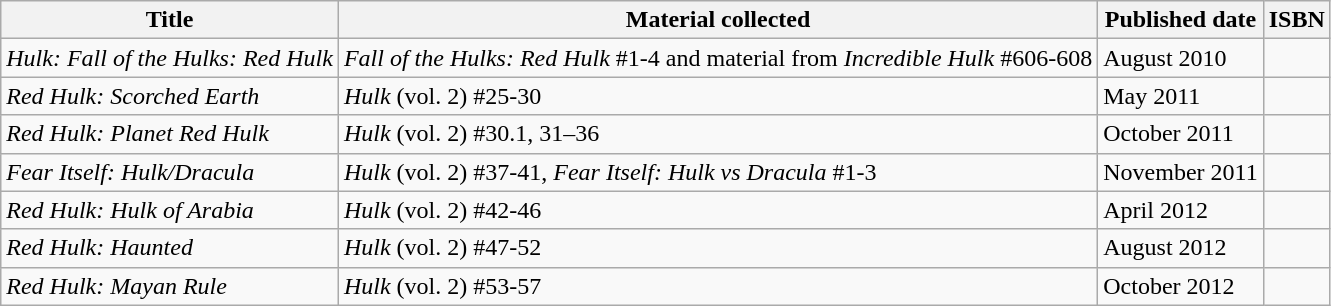<table class="wikitable">
<tr>
<th>Title</th>
<th>Material collected</th>
<th>Published date</th>
<th>ISBN</th>
</tr>
<tr>
<td><em>Hulk: Fall of the Hulks: Red Hulk</em></td>
<td><em>Fall of the Hulks: Red Hulk</em> #1-4 and material from <em>Incredible Hulk</em> #606-608</td>
<td>August 2010</td>
<td></td>
</tr>
<tr>
<td><em>Red Hulk: Scorched Earth</em></td>
<td><em>Hulk</em> (vol. 2) #25-30</td>
<td>May 2011</td>
<td></td>
</tr>
<tr>
<td><em>Red Hulk: Planet Red Hulk</em></td>
<td><em>Hulk</em> (vol. 2) #30.1, 31–36</td>
<td>October 2011</td>
<td></td>
</tr>
<tr>
<td><em>Fear Itself: Hulk/Dracula</em></td>
<td><em>Hulk</em> (vol. 2) #37-41, <em>Fear Itself: Hulk vs Dracula</em> #1-3</td>
<td>November 2011</td>
<td></td>
</tr>
<tr>
<td><em>Red Hulk: Hulk of Arabia</em></td>
<td><em>Hulk</em> (vol. 2) #42-46</td>
<td>April 2012</td>
<td></td>
</tr>
<tr>
<td><em>Red Hulk: Haunted</em></td>
<td><em>Hulk</em> (vol. 2) #47-52</td>
<td>August 2012</td>
<td></td>
</tr>
<tr>
<td><em>Red Hulk: Mayan Rule</em></td>
<td><em>Hulk</em> (vol. 2) #53-57</td>
<td>October 2012</td>
<td></td>
</tr>
</table>
